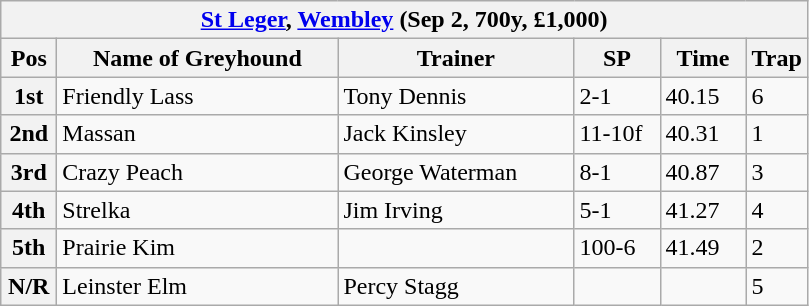<table class="wikitable">
<tr>
<th colspan="6"><a href='#'>St Leger</a>, <a href='#'>Wembley</a> (Sep 2, 700y, £1,000)</th>
</tr>
<tr>
<th width=30>Pos</th>
<th width=180>Name of Greyhound</th>
<th width=150>Trainer</th>
<th width=50>SP</th>
<th width=50>Time</th>
<th width=30>Trap</th>
</tr>
<tr>
<th>1st</th>
<td>Friendly Lass</td>
<td>Tony Dennis</td>
<td>2-1</td>
<td>40.15</td>
<td>6</td>
</tr>
<tr>
<th>2nd</th>
<td>Massan</td>
<td>Jack Kinsley</td>
<td>11-10f</td>
<td>40.31</td>
<td>1</td>
</tr>
<tr>
<th>3rd</th>
<td>Crazy Peach</td>
<td>George Waterman</td>
<td>8-1</td>
<td>40.87</td>
<td>3</td>
</tr>
<tr>
<th>4th</th>
<td>Strelka</td>
<td>Jim Irving</td>
<td>5-1</td>
<td>41.27</td>
<td>4</td>
</tr>
<tr>
<th>5th</th>
<td>Prairie Kim</td>
<td></td>
<td>100-6</td>
<td>41.49</td>
<td>2</td>
</tr>
<tr>
<th>N/R</th>
<td>Leinster Elm</td>
<td>Percy Stagg</td>
<td></td>
<td></td>
<td>5</td>
</tr>
</table>
